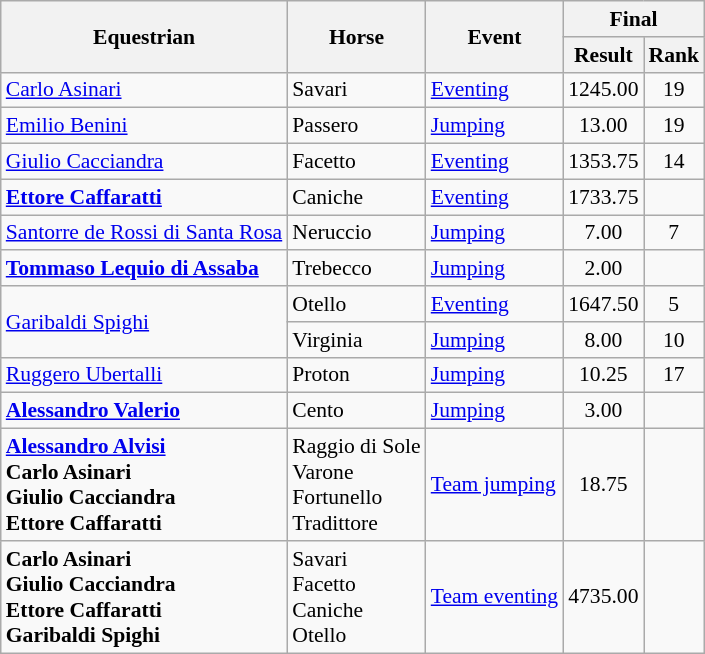<table class=wikitable style="font-size:90%">
<tr>
<th rowspan=2>Equestrian</th>
<th rowspan=2>Horse</th>
<th rowspan=2>Event</th>
<th colspan=2>Final</th>
</tr>
<tr>
<th>Result</th>
<th>Rank</th>
</tr>
<tr>
<td><a href='#'>Carlo Asinari</a></td>
<td>Savari</td>
<td><a href='#'>Eventing</a></td>
<td align=center>1245.00</td>
<td align=center>19</td>
</tr>
<tr>
<td><a href='#'>Emilio Benini</a></td>
<td>Passero</td>
<td><a href='#'>Jumping</a></td>
<td align=center>13.00</td>
<td align=center>19</td>
</tr>
<tr>
<td><a href='#'>Giulio Cacciandra</a></td>
<td>Facetto</td>
<td><a href='#'>Eventing</a></td>
<td align=center>1353.75</td>
<td align=center>14</td>
</tr>
<tr>
<td><strong><a href='#'>Ettore Caffaratti</a></strong></td>
<td>Caniche</td>
<td><a href='#'>Eventing</a></td>
<td align=center>1733.75</td>
<td align=center></td>
</tr>
<tr>
<td><a href='#'>Santorre de Rossi di Santa Rosa</a></td>
<td>Neruccio</td>
<td><a href='#'>Jumping</a></td>
<td align=center>7.00</td>
<td align=center>7</td>
</tr>
<tr>
<td><strong><a href='#'>Tommaso Lequio di Assaba</a></strong></td>
<td>Trebecco</td>
<td><a href='#'>Jumping</a></td>
<td align=center>2.00</td>
<td align=center></td>
</tr>
<tr>
<td rowspan=2><a href='#'>Garibaldi Spighi</a></td>
<td>Otello</td>
<td><a href='#'>Eventing</a></td>
<td align=center>1647.50</td>
<td align=center>5</td>
</tr>
<tr>
<td>Virginia</td>
<td><a href='#'>Jumping</a></td>
<td align=center>8.00</td>
<td align=center>10</td>
</tr>
<tr>
<td><a href='#'>Ruggero Ubertalli</a></td>
<td>Proton</td>
<td><a href='#'>Jumping</a></td>
<td align=center>10.25</td>
<td align=center>17</td>
</tr>
<tr>
<td><strong><a href='#'>Alessandro Valerio</a></strong></td>
<td>Cento</td>
<td><a href='#'>Jumping</a></td>
<td align=center>3.00</td>
<td align=center></td>
</tr>
<tr>
<td><strong><a href='#'>Alessandro Alvisi</a> <br> Carlo Asinari <br> Giulio Cacciandra <br> Ettore Caffaratti</strong></td>
<td>Raggio di Sole <br> Varone <br> Fortunello <br> Tradittore</td>
<td><a href='#'>Team jumping</a></td>
<td align=center>18.75</td>
<td align=center></td>
</tr>
<tr>
<td><strong>Carlo Asinari <br> Giulio Cacciandra <br> Ettore Caffaratti <br> Garibaldi Spighi</strong></td>
<td>Savari <br> Facetto <br> Caniche <br> Otello</td>
<td><a href='#'>Team eventing</a></td>
<td align=center>4735.00</td>
<td align=center></td>
</tr>
</table>
